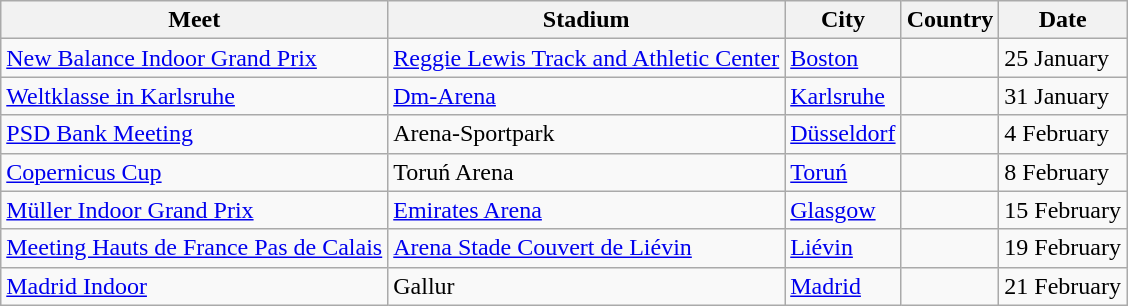<table class="wikitable">
<tr>
<th>Meet</th>
<th>Stadium</th>
<th>City</th>
<th>Country</th>
<th>Date</th>
</tr>
<tr>
<td><a href='#'>New Balance Indoor Grand Prix</a></td>
<td><a href='#'>Reggie Lewis Track and Athletic Center</a></td>
<td><a href='#'>Boston</a></td>
<td></td>
<td>25 January</td>
</tr>
<tr>
<td><a href='#'>Weltklasse in Karlsruhe</a></td>
<td><a href='#'>Dm-Arena</a></td>
<td><a href='#'>Karlsruhe</a></td>
<td></td>
<td>31 January</td>
</tr>
<tr>
<td><a href='#'>PSD Bank Meeting</a></td>
<td>Arena-Sportpark</td>
<td><a href='#'>Düsseldorf</a></td>
<td></td>
<td>4 February</td>
</tr>
<tr>
<td><a href='#'>Copernicus Cup</a></td>
<td>Toruń Arena</td>
<td><a href='#'>Toruń</a></td>
<td></td>
<td>8 February</td>
</tr>
<tr>
<td><a href='#'>Müller Indoor Grand Prix</a></td>
<td><a href='#'>Emirates Arena</a></td>
<td><a href='#'>Glasgow</a></td>
<td></td>
<td>15 February</td>
</tr>
<tr>
<td><a href='#'>Meeting Hauts de France Pas de Calais</a></td>
<td><a href='#'>Arena Stade Couvert de Liévin</a></td>
<td><a href='#'>Liévin</a></td>
<td></td>
<td>19 February</td>
</tr>
<tr>
<td><a href='#'>Madrid Indoor</a></td>
<td>Gallur</td>
<td><a href='#'>Madrid</a></td>
<td></td>
<td>21 February</td>
</tr>
</table>
